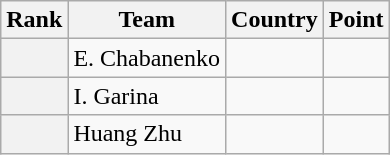<table class="wikitable sortable">
<tr>
<th>Rank</th>
<th>Team</th>
<th>Country</th>
<th>Point</th>
</tr>
<tr>
<th></th>
<td>E. Chabanenko</td>
<td></td>
<td></td>
</tr>
<tr>
<th></th>
<td>I. Garina</td>
<td></td>
<td></td>
</tr>
<tr>
<th></th>
<td>Huang Zhu</td>
<td></td>
<td></td>
</tr>
</table>
